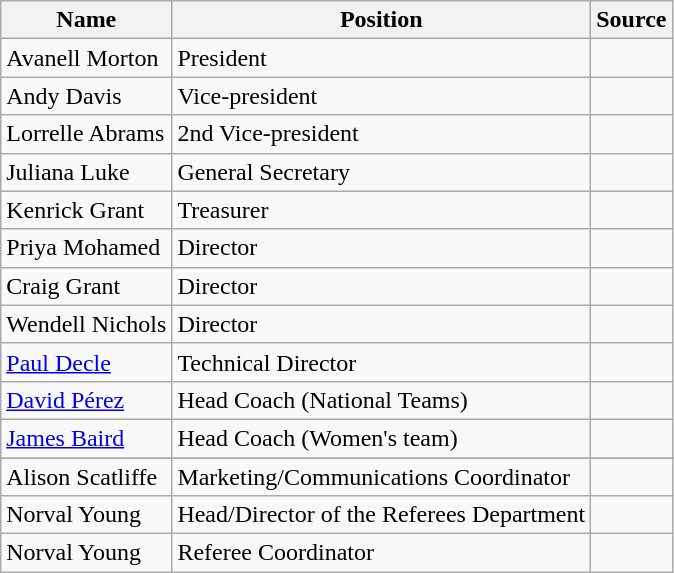<table class="wikitable">
<tr>
<th>Name</th>
<th>Position</th>
<th>Source</th>
</tr>
<tr>
<td> Avanell Morton</td>
<td>President</td>
<td></td>
</tr>
<tr>
<td> Andy Davis</td>
<td>Vice-president</td>
<td></td>
</tr>
<tr>
<td> Lorrelle Abrams</td>
<td>2nd Vice-president</td>
<td></td>
</tr>
<tr>
<td> Juliana Luke</td>
<td>General Secretary</td>
<td></td>
</tr>
<tr>
<td> Kenrick Grant</td>
<td>Treasurer</td>
<td></td>
</tr>
<tr>
<td> Priya Mohamed</td>
<td>Director</td>
<td></td>
</tr>
<tr>
<td> Craig Grant</td>
<td>Director</td>
<td></td>
</tr>
<tr>
<td> Wendell Nichols</td>
<td>Director</td>
<td></td>
</tr>
<tr>
<td> <a href='#'>Paul Decle</a></td>
<td>Technical Director</td>
<td></td>
</tr>
<tr>
<td> <a href='#'>David Pérez</a></td>
<td>Head Coach (National Teams)</td>
<td></td>
</tr>
<tr>
<td> <a href='#'>James Baird</a></td>
<td>Head Coach (Women's team)</td>
<td></td>
</tr>
<tr>
</tr>
<tr>
<td> Alison Scatliffe</td>
<td>Marketing/Communications Coordinator</td>
<td></td>
</tr>
<tr>
<td> Norval Young</td>
<td>Head/Director of the Referees Department</td>
<td></td>
</tr>
<tr>
<td> Norval Young</td>
<td>Referee Coordinator</td>
<td></td>
</tr>
</table>
